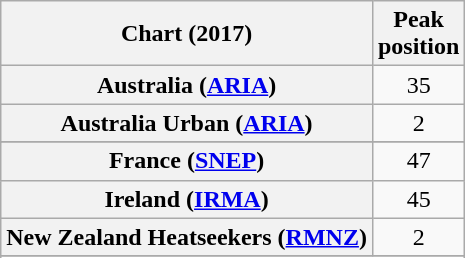<table class="wikitable sortable plainrowheaders" style="text-align:center">
<tr>
<th scope="col">Chart (2017)</th>
<th scope="col">Peak<br> position</th>
</tr>
<tr>
<th scope="row">Australia (<a href='#'>ARIA</a>)</th>
<td>35</td>
</tr>
<tr>
<th scope="row">Australia Urban (<a href='#'>ARIA</a>)</th>
<td>2</td>
</tr>
<tr>
</tr>
<tr>
<th scope="row">France (<a href='#'>SNEP</a>)</th>
<td>47</td>
</tr>
<tr>
<th scope="row">Ireland (<a href='#'>IRMA</a>)</th>
<td>45</td>
</tr>
<tr>
<th scope="row">New Zealand Heatseekers (<a href='#'>RMNZ</a>)</th>
<td>2</td>
</tr>
<tr>
</tr>
<tr>
</tr>
<tr>
</tr>
<tr>
</tr>
<tr>
</tr>
<tr>
</tr>
</table>
